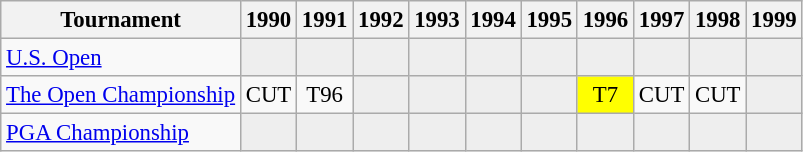<table class="wikitable" style="font-size:95%;text-align:center;">
<tr>
<th>Tournament</th>
<th>1990</th>
<th>1991</th>
<th>1992</th>
<th>1993</th>
<th>1994</th>
<th>1995</th>
<th>1996</th>
<th>1997</th>
<th>1998</th>
<th>1999</th>
</tr>
<tr>
<td align=left><a href='#'>U.S. Open</a></td>
<td style="background:#eeeeee;"></td>
<td style="background:#eeeeee;"></td>
<td style="background:#eeeeee;"></td>
<td style="background:#eeeeee;"></td>
<td style="background:#eeeeee;"></td>
<td style="background:#eeeeee;"></td>
<td style="background:#eeeeee;"></td>
<td style="background:#eeeeee;"></td>
<td style="background:#eeeeee;"></td>
<td style="background:#eeeeee;"></td>
</tr>
<tr>
<td align=left><a href='#'>The Open Championship</a></td>
<td>CUT</td>
<td>T96</td>
<td style="background:#eeeeee;"></td>
<td style="background:#eeeeee;"></td>
<td style="background:#eeeeee;"></td>
<td style="background:#eeeeee;"></td>
<td style="background:yellow;">T7</td>
<td>CUT</td>
<td>CUT</td>
<td style="background:#eeeeee;"></td>
</tr>
<tr>
<td align=left><a href='#'>PGA Championship</a></td>
<td style="background:#eeeeee;"></td>
<td style="background:#eeeeee;"></td>
<td style="background:#eeeeee;"></td>
<td style="background:#eeeeee;"></td>
<td style="background:#eeeeee;"></td>
<td style="background:#eeeeee;"></td>
<td style="background:#eeeeee;"></td>
<td style="background:#eeeeee;"></td>
<td style="background:#eeeeee;"></td>
<td style="background:#eeeeee;"></td>
</tr>
</table>
